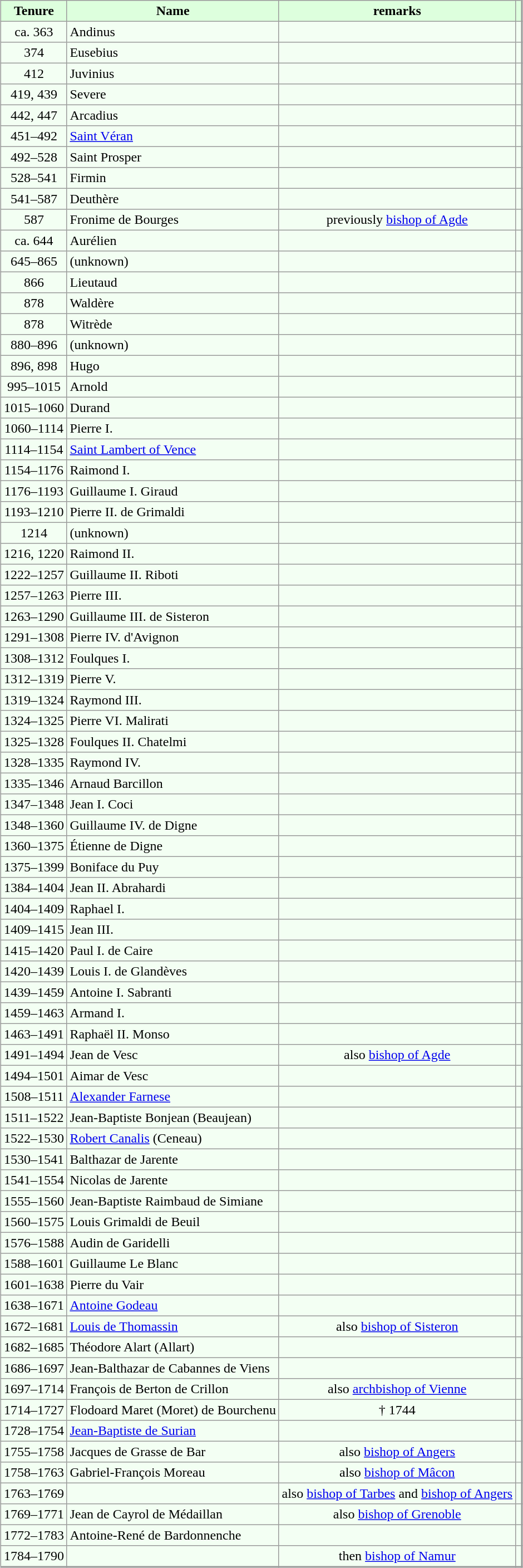<table align="center" rules="all" cellspacing="0" cellpadding="3" style="border: 1px solid #999; border-right: 2px solid #999; border-bottom: 2px solid #999; background: #f3fff3">
<tr style="background: #ddffdd">
<th>Tenure</th>
<th>Name</th>
<th>remarks</th>
<th></th>
</tr>
<tr>
<td align=center>ca. 363</td>
<td>Andinus</td>
<td align="center"></td>
<td></td>
</tr>
<tr>
<td align=center>374</td>
<td>Eusebius</td>
<td align="center"></td>
<td></td>
</tr>
<tr>
<td align=center>412</td>
<td>Juvinius</td>
<td align="center"></td>
<td></td>
</tr>
<tr>
<td align=center>419, 439</td>
<td>Severe</td>
<td align="center"></td>
<td></td>
</tr>
<tr>
<td align=center>442, 447</td>
<td>Arcadius</td>
<td align="center"></td>
<td></td>
</tr>
<tr>
<td align=center>451–492</td>
<td><a href='#'>Saint Véran</a></td>
<td align="center"></td>
<td></td>
</tr>
<tr>
<td align=center>492–528</td>
<td>Saint Prosper</td>
<td align="center"></td>
<td></td>
</tr>
<tr>
<td align=center>528–541</td>
<td>Firmin</td>
<td align="center"></td>
<td></td>
</tr>
<tr>
<td align=center>541–587</td>
<td>Deuthère</td>
<td align="center"></td>
<td></td>
</tr>
<tr>
<td align=center>587</td>
<td>Fronime de Bourges</td>
<td align="center">previously <a href='#'>bishop of Agde</a></td>
<td></td>
</tr>
<tr>
<td align=center>ca. 644</td>
<td>Aurélien</td>
<td align="center"></td>
<td></td>
</tr>
<tr>
<td align=center>645–865</td>
<td>(unknown)</td>
<td align="center"></td>
<td></td>
</tr>
<tr>
<td align=center>866</td>
<td>Lieutaud</td>
<td align="center"></td>
<td></td>
</tr>
<tr>
<td align=center>878</td>
<td>Waldère</td>
<td align="center"></td>
<td></td>
</tr>
<tr>
<td align=center>878</td>
<td>Witrède</td>
<td align="center"></td>
<td></td>
</tr>
<tr>
<td align=center>880–896</td>
<td>(unknown)</td>
<td align="center"></td>
<td></td>
</tr>
<tr>
<td align=center>896, 898</td>
<td>Hugo</td>
<td align="center"></td>
<td></td>
</tr>
<tr>
<td align=center>995–1015</td>
<td>Arnold</td>
<td align="center"></td>
<td></td>
</tr>
<tr>
<td align=center>1015–1060</td>
<td>Durand</td>
<td align="center"></td>
<td></td>
</tr>
<tr>
<td align=center>1060–1114</td>
<td>Pierre I.</td>
<td align="center"></td>
<td></td>
</tr>
<tr>
<td align=center>1114–1154</td>
<td><a href='#'>Saint Lambert of Vence</a></td>
<td align="center"></td>
<td></td>
</tr>
<tr>
<td align=center>1154–1176</td>
<td>Raimond I.</td>
<td align="center"></td>
<td></td>
</tr>
<tr>
<td align=center>1176–1193</td>
<td>Guillaume I. Giraud</td>
<td align="center"></td>
<td></td>
</tr>
<tr>
<td align=center>1193–1210</td>
<td>Pierre II. de Grimaldi</td>
<td align="center"></td>
<td></td>
</tr>
<tr>
<td align=center>1214</td>
<td>(unknown)</td>
<td align="center"></td>
<td></td>
</tr>
<tr>
<td align=center>1216, 1220</td>
<td>Raimond II.</td>
<td align="center"></td>
<td></td>
</tr>
<tr>
<td align=center>1222–1257</td>
<td>Guillaume II. Riboti</td>
<td align="center"></td>
<td></td>
</tr>
<tr>
<td align=center>1257–1263</td>
<td>Pierre III.</td>
<td align="center"></td>
<td></td>
</tr>
<tr>
<td align=center>1263–1290</td>
<td>Guillaume III. de Sisteron</td>
<td align="center"></td>
<td></td>
</tr>
<tr>
<td align=center>1291–1308</td>
<td>Pierre IV. d'Avignon</td>
<td align="center"></td>
<td></td>
</tr>
<tr>
<td align=center>1308–1312</td>
<td>Foulques I.</td>
<td align="center"></td>
<td></td>
</tr>
<tr>
<td align=center>1312–1319</td>
<td>Pierre V.</td>
<td align="center"></td>
<td></td>
</tr>
<tr>
<td align=center>1319–1324</td>
<td>Raymond III.</td>
<td align="center"></td>
<td></td>
</tr>
<tr>
<td align=center>1324–1325</td>
<td>Pierre VI. Malirati</td>
<td align="center"></td>
<td></td>
</tr>
<tr>
<td align=center>1325–1328</td>
<td>Foulques II. Chatelmi</td>
<td align="center"></td>
<td></td>
</tr>
<tr>
<td align=center>1328–1335</td>
<td>Raymond IV.</td>
<td align="center"></td>
<td></td>
</tr>
<tr>
<td align=center>1335–1346</td>
<td>Arnaud Barcillon</td>
<td align="center"></td>
<td></td>
</tr>
<tr>
<td align=center>1347–1348</td>
<td>Jean I. Coci</td>
<td align="center"></td>
<td></td>
</tr>
<tr>
<td align=center>1348–1360</td>
<td>Guillaume IV. de Digne</td>
<td align="center"></td>
<td></td>
</tr>
<tr>
<td align=center>1360–1375</td>
<td>Étienne de Digne</td>
<td align="center"></td>
<td></td>
</tr>
<tr>
<td align=center>1375–1399</td>
<td>Boniface du Puy</td>
<td align="center"></td>
<td></td>
</tr>
<tr>
<td align=center>1384–1404</td>
<td>Jean II. Abrahardi</td>
<td align="center"></td>
<td></td>
</tr>
<tr>
<td align=center>1404–1409</td>
<td>Raphael I.</td>
<td align="center"></td>
<td></td>
</tr>
<tr>
<td align=center>1409–1415</td>
<td>Jean III.</td>
<td align="center"></td>
<td></td>
</tr>
<tr>
<td align=center>1415–1420</td>
<td>Paul I. de Caire</td>
<td align="center"></td>
<td></td>
</tr>
<tr>
<td align=center>1420–1439</td>
<td>Louis I. de Glandèves</td>
<td align="center"></td>
<td></td>
</tr>
<tr>
<td align=center>1439–1459</td>
<td>Antoine I. Sabranti</td>
<td align="center"></td>
<td></td>
</tr>
<tr>
<td align=center>1459–1463</td>
<td>Armand I.</td>
<td align="center"></td>
<td></td>
</tr>
<tr>
<td align=center>1463–1491</td>
<td>Raphaël II. Monso</td>
<td align="center"></td>
<td></td>
</tr>
<tr>
<td align=center>1491–1494</td>
<td>Jean de Vesc</td>
<td align="center">also <a href='#'>bishop of Agde</a></td>
<td></td>
</tr>
<tr>
<td align=center>1494–1501</td>
<td>Aimar de Vesc</td>
<td align="center"></td>
<td></td>
</tr>
<tr>
<td align=center>1508–1511</td>
<td><a href='#'>Alexander Farnese</a></td>
<td align="center"></td>
<td></td>
</tr>
<tr>
<td align=center>1511–1522</td>
<td>Jean-Baptiste Bonjean (Beaujean)</td>
<td align="center"></td>
<td></td>
</tr>
<tr>
<td align=center>1522–1530</td>
<td><a href='#'>Robert Canalis</a> (Ceneau)</td>
<td align="center"></td>
<td></td>
</tr>
<tr>
<td align=center>1530–1541</td>
<td>Balthazar de Jarente</td>
<td align="center"></td>
<td></td>
</tr>
<tr>
<td align=center>1541–1554</td>
<td>Nicolas de Jarente</td>
<td align="center"></td>
<td></td>
</tr>
<tr>
<td align=center>1555–1560</td>
<td>Jean-Baptiste Raimbaud de Simiane</td>
<td align="center"></td>
<td></td>
</tr>
<tr>
<td align=center>1560–1575</td>
<td>Louis Grimaldi de Beuil</td>
<td align="center"></td>
<td></td>
</tr>
<tr>
<td align=center>1576–1588</td>
<td>Audin de Garidelli</td>
<td align="center"></td>
<td></td>
</tr>
<tr>
<td align=center>1588–1601</td>
<td>Guillaume Le Blanc</td>
<td align="center"></td>
<td></td>
</tr>
<tr>
<td align=center>1601–1638</td>
<td>Pierre du Vair</td>
<td align="center"></td>
<td></td>
</tr>
<tr>
<td align=center>1638–1671</td>
<td><a href='#'>Antoine Godeau</a></td>
<td align="center"></td>
<td></td>
</tr>
<tr>
<td align=center>1672–1681</td>
<td><a href='#'>Louis de Thomassin</a></td>
<td align="center">also <a href='#'>bishop of Sisteron</a></td>
<td></td>
</tr>
<tr>
<td align=center>1682–1685</td>
<td>Théodore Alart (Allart)</td>
<td align="center"></td>
<td></td>
</tr>
<tr>
<td align=center>1686–1697</td>
<td>Jean-Balthazar de Cabannes de Viens</td>
<td align="center"></td>
<td></td>
</tr>
<tr>
<td align=center>1697–1714</td>
<td>François de Berton de Crillon</td>
<td align="center">also <a href='#'>archbishop of Vienne</a></td>
<td></td>
</tr>
<tr>
<td align=center>1714–1727</td>
<td>Flodoard Maret (Moret) de Bourchenu</td>
<td align="center">† 1744</td>
<td></td>
</tr>
<tr>
<td align=center>1728–1754</td>
<td><a href='#'>Jean-Baptiste de Surian</a></td>
<td align="center"></td>
<td></td>
</tr>
<tr>
<td align=center>1755–1758</td>
<td>Jacques de Grasse de Bar</td>
<td align="center">also <a href='#'>bishop of Angers</a></td>
<td></td>
</tr>
<tr>
<td align=center>1758–1763</td>
<td>Gabriel-François Moreau</td>
<td align="center">also <a href='#'>bishop of Mâcon</a></td>
<td></td>
</tr>
<tr>
<td align=center>1763–1769</td>
<td></td>
<td align="center">also <a href='#'>bishop of Tarbes</a> and <a href='#'>bishop of Angers</a></td>
<td></td>
</tr>
<tr>
<td align=center>1769–1771</td>
<td>Jean de Cayrol de Médaillan</td>
<td align="center">also <a href='#'>bishop of Grenoble</a></td>
<td></td>
</tr>
<tr>
<td align=center>1772–1783</td>
<td>Antoine-René de Bardonnenche</td>
<td align="center"></td>
<td></td>
</tr>
<tr>
<td align=center>1784–1790</td>
<td></td>
<td align="center">then <a href='#'>bishop of Namur</a></td>
<td></td>
</tr>
</table>
